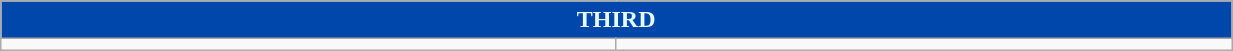<table class="wikitable collapsible collapsed" style="width:65%">
<tr>
<th colspan=6 ! style="color:#E7FEFF; background:#0047AB;">THIRD</th>
</tr>
<tr>
<td></td>
<td></td>
</tr>
</table>
